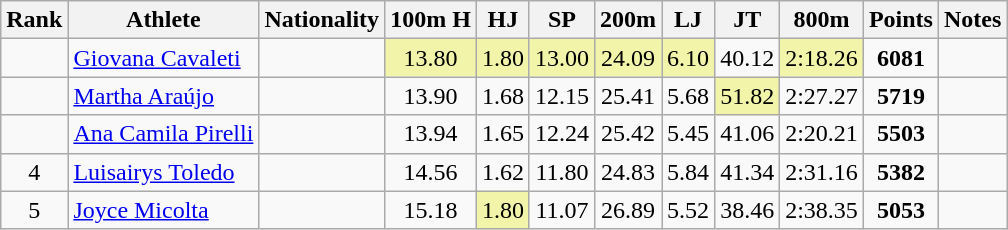<table class="wikitable sortable" style=" text-align:center;">
<tr>
<th>Rank</th>
<th>Athlete</th>
<th>Nationality</th>
<th>100m H</th>
<th>HJ</th>
<th>SP</th>
<th>200m</th>
<th>LJ</th>
<th>JT</th>
<th>800m</th>
<th>Points</th>
<th>Notes</th>
</tr>
<tr>
<td></td>
<td align=left><a href='#'>Giovana Cavaleti</a></td>
<td align=left></td>
<td bgcolor=#F2F5A9>13.80</td>
<td bgcolor=#F2F5A9>1.80</td>
<td bgcolor=#F2F5A9>13.00</td>
<td bgcolor=#F2F5A9>24.09</td>
<td bgcolor=#F2F5A9>6.10</td>
<td>40.12</td>
<td bgcolor=#F2F5A9>2:18.26</td>
<td><strong>6081</strong></td>
<td><strong></strong></td>
</tr>
<tr>
<td></td>
<td align=left><a href='#'>Martha Araújo</a></td>
<td align=left></td>
<td>13.90</td>
<td>1.68</td>
<td>12.15</td>
<td>25.41</td>
<td>5.68</td>
<td bgcolor=#F2F5A9>51.82</td>
<td>2:27.27</td>
<td><strong>5719</strong></td>
<td></td>
</tr>
<tr>
<td></td>
<td align=left><a href='#'>Ana Camila Pirelli</a></td>
<td align=left></td>
<td>13.94</td>
<td>1.65</td>
<td>12.24</td>
<td>25.42</td>
<td>5.45</td>
<td>41.06</td>
<td>2:20.21</td>
<td><strong>5503</strong></td>
<td></td>
</tr>
<tr>
<td>4</td>
<td align=left><a href='#'>Luisairys Toledo</a></td>
<td align=left></td>
<td>14.56</td>
<td>1.62</td>
<td>11.80</td>
<td>24.83</td>
<td>5.84</td>
<td>41.34</td>
<td>2:31.16</td>
<td><strong>5382</strong></td>
<td></td>
</tr>
<tr>
<td>5</td>
<td align=left><a href='#'>Joyce Micolta</a></td>
<td align=left></td>
<td>15.18</td>
<td bgcolor=#F2F5A9>1.80</td>
<td>11.07</td>
<td>26.89</td>
<td>5.52</td>
<td>38.46</td>
<td>2:38.35</td>
<td><strong>5053</strong></td>
<td></td>
</tr>
</table>
